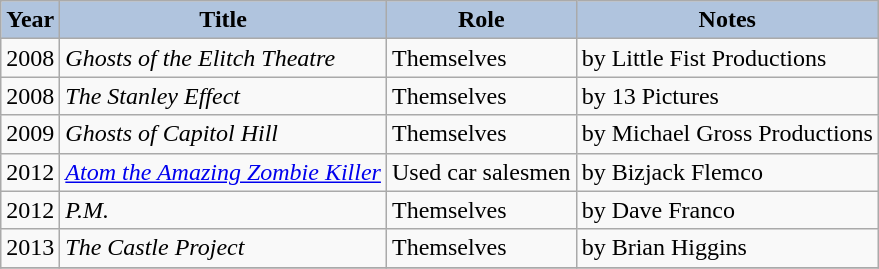<table class="wikitable">
<tr>
<th style="background:#b0c4de;">Year</th>
<th style="background:#b0c4de;">Title</th>
<th style="background:#b0c4de;">Role</th>
<th style="background:#b0c4de;">Notes</th>
</tr>
<tr>
<td>2008</td>
<td><em>Ghosts of the Elitch Theatre</em></td>
<td>Themselves</td>
<td>by Little Fist Productions</td>
</tr>
<tr>
<td>2008</td>
<td><em>The Stanley Effect</em></td>
<td>Themselves</td>
<td>by 13 Pictures</td>
</tr>
<tr>
<td>2009</td>
<td><em>Ghosts of Capitol Hill</em></td>
<td>Themselves</td>
<td>by Michael Gross Productions</td>
</tr>
<tr>
<td>2012</td>
<td><em><a href='#'>Atom the Amazing Zombie Killer</a></em></td>
<td>Used car salesmen</td>
<td>by Bizjack Flemco</td>
</tr>
<tr>
<td>2012</td>
<td><em>P.M.</em></td>
<td>Themselves</td>
<td>by Dave Franco</td>
</tr>
<tr>
<td>2013</td>
<td><em>The Castle Project</em></td>
<td>Themselves</td>
<td>by Brian Higgins</td>
</tr>
<tr>
</tr>
</table>
